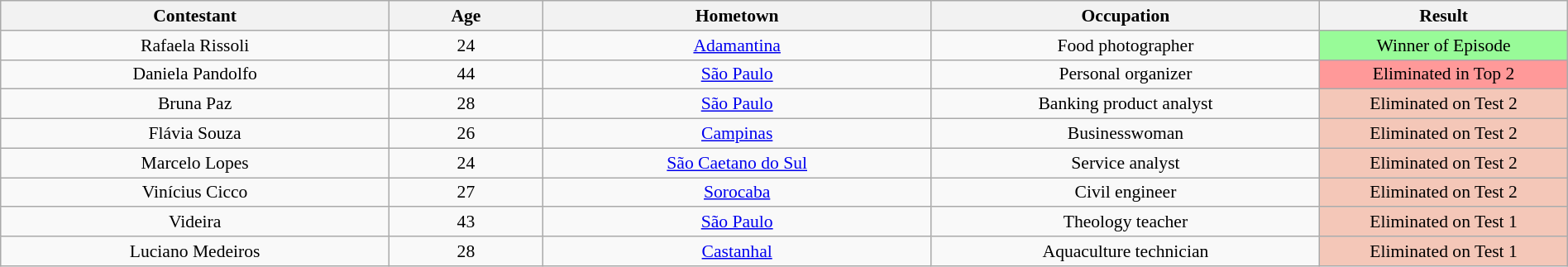<table class="wikitable sortable" style="text-align:center; font-size:90%; width:100%;">
<tr>
<th width="200px">Contestant</th>
<th width="075px">Age</th>
<th width="200px">Hometown</th>
<th width="200px">Occupation</th>
<th width="125px">Result</th>
</tr>
<tr>
<td>Rafaela Rissoli</td>
<td>24</td>
<td><a href='#'>Adamantina</a></td>
<td>Food photographer</td>
<td bgcolor=98FB98>Winner of Episode</td>
</tr>
<tr>
<td>Daniela Pandolfo</td>
<td>44</td>
<td><a href='#'>São Paulo</a></td>
<td>Personal organizer</td>
<td bgcolor=FF9999>Eliminated in Top 2</td>
</tr>
<tr>
<td>Bruna Paz</td>
<td>28</td>
<td><a href='#'>São Paulo</a></td>
<td>Banking product analyst</td>
<td bgcolor=F4C7B8>Eliminated on Test 2</td>
</tr>
<tr>
<td>Flávia Souza</td>
<td>26</td>
<td><a href='#'>Campinas</a></td>
<td>Businesswoman</td>
<td bgcolor=F4C7B8>Eliminated on Test 2</td>
</tr>
<tr>
<td>Marcelo Lopes</td>
<td>24</td>
<td><a href='#'>São Caetano do Sul</a></td>
<td>Service analyst</td>
<td bgcolor=F4C7B8>Eliminated on Test 2</td>
</tr>
<tr>
<td>Vinícius Cicco</td>
<td>27</td>
<td><a href='#'>Sorocaba</a></td>
<td>Civil engineer</td>
<td bgcolor=F4C7B8>Eliminated on Test 2</td>
</tr>
<tr>
<td> Videira</td>
<td>43</td>
<td><a href='#'>São Paulo</a></td>
<td>Theology teacher</td>
<td bgcolor=F4C7B8>Eliminated on Test 1</td>
</tr>
<tr>
<td>Luciano Medeiros</td>
<td>28</td>
<td><a href='#'>Castanhal</a></td>
<td>Aquaculture technician</td>
<td bgcolor=F4C7B8>Eliminated on Test 1</td>
</tr>
</table>
